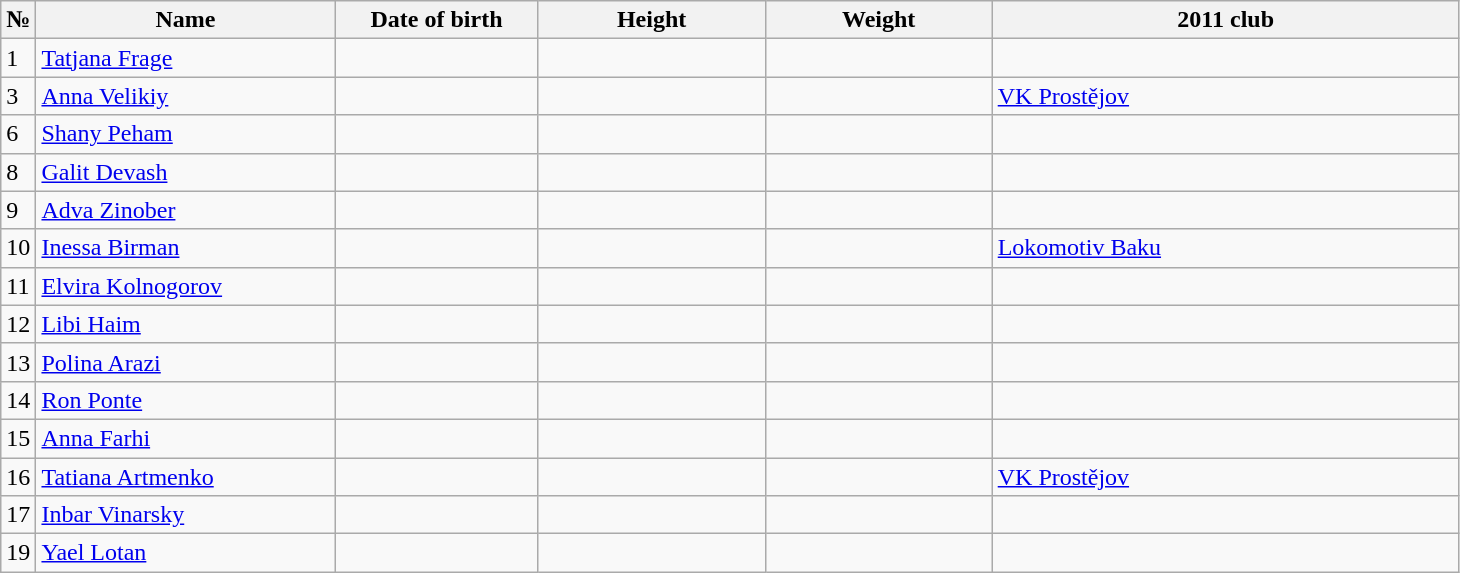<table class=wikitable sortable style=font-size:100%; text-align:center;>
<tr>
<th>№</th>
<th style=width:12em>Name</th>
<th style=width:8em>Date of birth</th>
<th style=width:9em>Height</th>
<th style=width:9em>Weight</th>
<th style=width:19em>2011 club</th>
</tr>
<tr>
<td>1</td>
<td><a href='#'>Tatjana Frage</a></td>
<td></td>
<td></td>
<td></td>
<td></td>
</tr>
<tr>
<td>3</td>
<td><a href='#'>Anna Velikiy</a></td>
<td></td>
<td></td>
<td></td>
<td> <a href='#'>VK Prostějov</a></td>
</tr>
<tr>
<td>6</td>
<td><a href='#'>Shany Peham</a></td>
<td></td>
<td></td>
<td></td>
<td></td>
</tr>
<tr>
<td>8</td>
<td><a href='#'>Galit Devash</a></td>
<td></td>
<td></td>
<td></td>
<td></td>
</tr>
<tr>
<td>9</td>
<td><a href='#'>Adva Zinober</a></td>
<td></td>
<td></td>
<td></td>
<td></td>
</tr>
<tr>
<td>10</td>
<td><a href='#'>Inessa Birman</a></td>
<td></td>
<td></td>
<td></td>
<td> <a href='#'>Lokomotiv Baku</a></td>
</tr>
<tr>
<td>11</td>
<td><a href='#'>Elvira Kolnogorov</a></td>
<td></td>
<td></td>
<td></td>
<td></td>
</tr>
<tr>
<td>12</td>
<td><a href='#'>Libi Haim</a></td>
<td></td>
<td></td>
<td></td>
<td></td>
</tr>
<tr>
<td>13</td>
<td><a href='#'>Polina Arazi</a></td>
<td></td>
<td></td>
<td></td>
<td></td>
</tr>
<tr>
<td>14</td>
<td><a href='#'>Ron Ponte</a></td>
<td></td>
<td></td>
<td></td>
<td></td>
</tr>
<tr>
<td>15</td>
<td><a href='#'>Anna Farhi</a></td>
<td></td>
<td></td>
<td></td>
<td></td>
</tr>
<tr>
<td>16</td>
<td><a href='#'>Tatiana Artmenko</a></td>
<td></td>
<td></td>
<td></td>
<td> <a href='#'>VK Prostějov</a></td>
</tr>
<tr>
<td>17</td>
<td><a href='#'>Inbar Vinarsky</a></td>
<td></td>
<td></td>
<td></td>
<td></td>
</tr>
<tr>
<td>19</td>
<td><a href='#'>Yael Lotan</a></td>
<td></td>
<td></td>
<td></td>
<td></td>
</tr>
</table>
